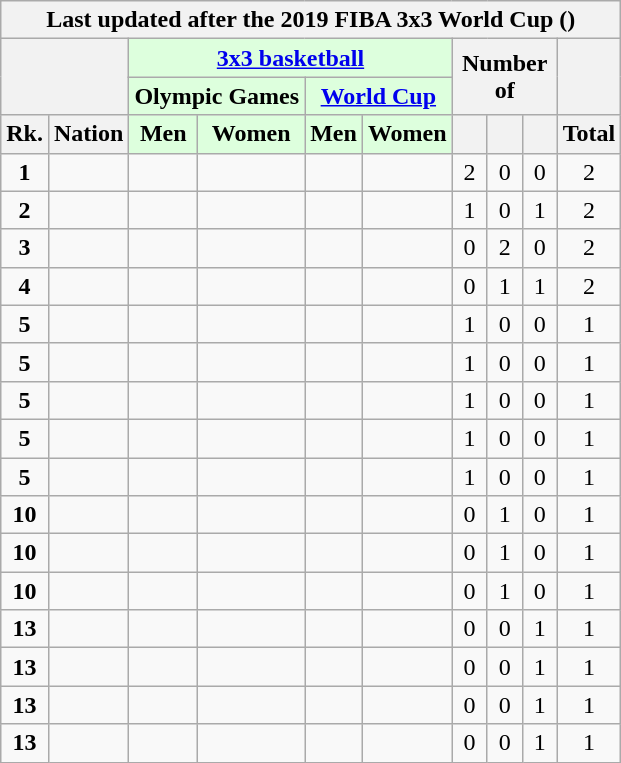<table class="wikitable" style="margin-top: 0em; text-align: center; font-size: 100%;">
<tr>
<th colspan="10">Last updated after the 2019 FIBA 3x3 World Cup ()</th>
</tr>
<tr>
<th rowspan="2" colspan="2"></th>
<th colspan="4" style="background: #dfd;"><a href='#'>3x3 basketball</a></th>
<th rowspan="2" colspan="3">Number of</th>
<th rowspan="2"></th>
</tr>
<tr>
<th colspan="2" style="background: #dfd;">Olympic Games</th>
<th colspan="2" style="background: #dfd;"><a href='#'>World Cup</a></th>
</tr>
<tr>
<th style="width: 1em;">Rk.</th>
<th>Nation</th>
<th style="background: #dfd;">Men</th>
<th style="background: #dfd;">Women</th>
<th style="background: #dfd;">Men</th>
<th style="background: #dfd;">Women</th>
<th style="width: 1em;"></th>
<th style="width: 1em;"></th>
<th style="width: 1em;"></th>
<th style="width: 1em;">Total</th>
</tr>
<tr>
<td><strong>1</strong></td>
<td style="text-align: left;"></td>
<td></td>
<td></td>
<td></td>
<td></td>
<td>2</td>
<td>0</td>
<td>0</td>
<td>2</td>
</tr>
<tr>
<td><strong>2</strong></td>
<td style="text-align: left;"></td>
<td></td>
<td></td>
<td></td>
<td></td>
<td>1</td>
<td>0</td>
<td>1</td>
<td>2</td>
</tr>
<tr>
<td><strong>3</strong></td>
<td style="text-align: left;"></td>
<td></td>
<td></td>
<td></td>
<td></td>
<td>0</td>
<td>2</td>
<td>0</td>
<td>2</td>
</tr>
<tr>
<td><strong>4</strong></td>
<td style="text-align: left;"></td>
<td></td>
<td></td>
<td></td>
<td></td>
<td>0</td>
<td>1</td>
<td>1</td>
<td>2</td>
</tr>
<tr>
<td><strong>5</strong></td>
<td style="text-align: left;"></td>
<td></td>
<td></td>
<td></td>
<td></td>
<td>1</td>
<td>0</td>
<td>0</td>
<td>1</td>
</tr>
<tr>
<td><strong>5</strong></td>
<td style="text-align: left;"></td>
<td></td>
<td></td>
<td></td>
<td></td>
<td>1</td>
<td>0</td>
<td>0</td>
<td>1</td>
</tr>
<tr>
<td><strong>5</strong></td>
<td style="text-align: left;"></td>
<td></td>
<td></td>
<td></td>
<td></td>
<td>1</td>
<td>0</td>
<td>0</td>
<td>1</td>
</tr>
<tr>
<td><strong>5</strong></td>
<td style="text-align: left;"></td>
<td></td>
<td></td>
<td></td>
<td></td>
<td>1</td>
<td>0</td>
<td>0</td>
<td>1</td>
</tr>
<tr>
<td><strong>5</strong></td>
<td style="text-align: left;"></td>
<td></td>
<td></td>
<td></td>
<td></td>
<td>1</td>
<td>0</td>
<td>0</td>
<td>1</td>
</tr>
<tr>
<td><strong>10</strong></td>
<td style="text-align: left;"></td>
<td></td>
<td></td>
<td></td>
<td></td>
<td>0</td>
<td>1</td>
<td>0</td>
<td>1</td>
</tr>
<tr>
<td><strong>10</strong></td>
<td style="text-align: left;"></td>
<td></td>
<td></td>
<td></td>
<td></td>
<td>0</td>
<td>1</td>
<td>0</td>
<td>1</td>
</tr>
<tr>
<td><strong>10</strong></td>
<td style="text-align: left;"></td>
<td></td>
<td></td>
<td></td>
<td></td>
<td>0</td>
<td>1</td>
<td>0</td>
<td>1</td>
</tr>
<tr>
<td><strong>13</strong></td>
<td style="text-align: left;"></td>
<td></td>
<td></td>
<td></td>
<td></td>
<td>0</td>
<td>0</td>
<td>1</td>
<td>1</td>
</tr>
<tr>
<td><strong>13</strong></td>
<td style="text-align: left;"></td>
<td></td>
<td></td>
<td></td>
<td></td>
<td>0</td>
<td>0</td>
<td>1</td>
<td>1</td>
</tr>
<tr>
<td><strong>13</strong></td>
<td style="text-align: left;"></td>
<td></td>
<td></td>
<td></td>
<td></td>
<td>0</td>
<td>0</td>
<td>1</td>
<td>1</td>
</tr>
<tr>
<td><strong>13</strong></td>
<td style="text-align: left;"></td>
<td></td>
<td></td>
<td></td>
<td></td>
<td>0</td>
<td>0</td>
<td>1</td>
<td>1</td>
</tr>
</table>
